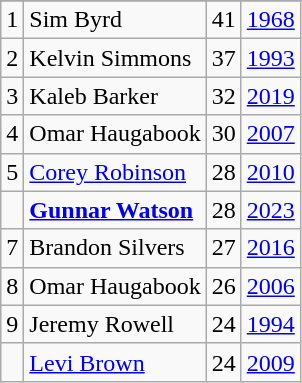<table class="wikitable">
<tr>
</tr>
<tr>
<td>1</td>
<td>Sim Byrd</td>
<td><abbr>41</abbr></td>
<td><a href='#'>1968</a></td>
</tr>
<tr>
<td>2</td>
<td>Kelvin Simmons</td>
<td><abbr>37</abbr></td>
<td><a href='#'>1993</a></td>
</tr>
<tr>
<td>3</td>
<td>Kaleb Barker</td>
<td><abbr>32</abbr></td>
<td><a href='#'>2019</a></td>
</tr>
<tr>
<td>4</td>
<td>Omar Haugabook</td>
<td><abbr>30</abbr></td>
<td><a href='#'>2007</a></td>
</tr>
<tr>
<td>5</td>
<td><a href='#'>Corey Robinson</a></td>
<td><abbr>28</abbr></td>
<td><a href='#'>2010</a></td>
</tr>
<tr>
<td></td>
<td><strong><a href='#'>Gunnar Watson</a></strong></td>
<td><abbr>28</abbr></td>
<td><a href='#'>2023</a></td>
</tr>
<tr>
<td>7</td>
<td>Brandon Silvers</td>
<td><abbr>27</abbr></td>
<td><a href='#'>2016</a></td>
</tr>
<tr>
<td>8</td>
<td>Omar Haugabook</td>
<td><abbr>26</abbr></td>
<td><a href='#'>2006</a></td>
</tr>
<tr>
<td>9</td>
<td>Jeremy Rowell</td>
<td><abbr>24</abbr></td>
<td><a href='#'>1994</a></td>
</tr>
<tr>
<td></td>
<td><a href='#'>Levi Brown</a></td>
<td><abbr>24</abbr></td>
<td><a href='#'>2009</a></td>
</tr>
</table>
